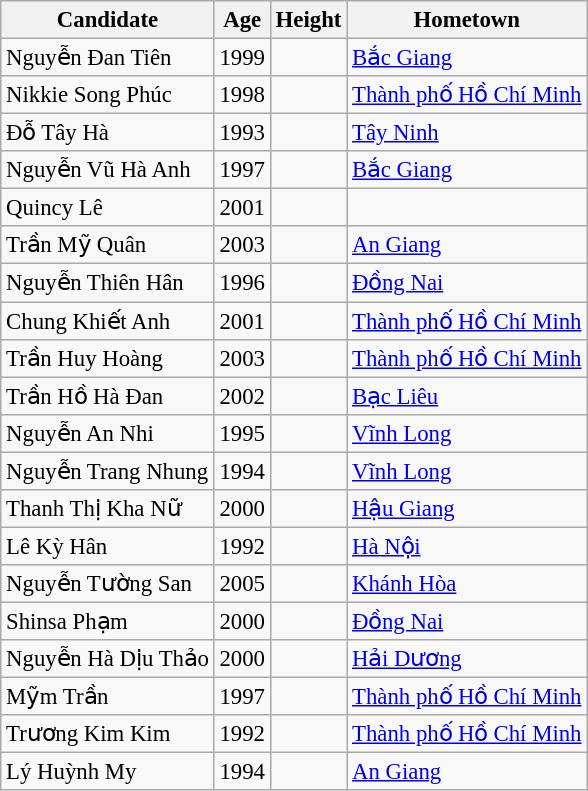<table class="wikitable sortable static-row-numbers" style="font-size: 95%">
<tr>
<th><span><strong>Candidate</strong></span></th>
<th><span><strong>Age</strong></span></th>
<th><span><strong>Height</strong></span></th>
<th><span><strong>Hometown</strong></span></th>
</tr>
<tr>
<td>Nguyễn Đan Tiên</td>
<td>1999</td>
<td></td>
<td><a href='#'>Bắc Giang</a></td>
</tr>
<tr>
<td>Nikkie Song Phúc</td>
<td>1998</td>
<td></td>
<td><a href='#'>Thành phố Hồ Chí Minh</a></td>
</tr>
<tr>
<td>Đỗ Tây Hà</td>
<td>1993</td>
<td></td>
<td><a href='#'>Tây Ninh</a></td>
</tr>
<tr>
<td>Nguyễn Vũ Hà Anh</td>
<td>1997</td>
<td></td>
<td><a href='#'>Bắc Giang</a></td>
</tr>
<tr>
<td>Quincy Lê</td>
<td>2001</td>
<td></td>
<td></td>
</tr>
<tr>
<td>Trần Mỹ Quân</td>
<td>2003</td>
<td></td>
<td><a href='#'>An Giang</a></td>
</tr>
<tr>
<td>Nguyễn Thiên Hân</td>
<td>1996</td>
<td></td>
<td><a href='#'>Đồng Nai</a></td>
</tr>
<tr>
<td>Chung Khiết Anh</td>
<td>2001</td>
<td></td>
<td><a href='#'>Thành phố Hồ Chí Minh</a></td>
</tr>
<tr>
<td>Trần Huy Hoàng</td>
<td>2003</td>
<td></td>
<td><a href='#'>Thành phố Hồ Chí Minh</a></td>
</tr>
<tr>
<td>Trần Hồ Hà Đan</td>
<td>2002</td>
<td></td>
<td><a href='#'>Bạc Liêu</a></td>
</tr>
<tr>
<td>Nguyễn An Nhi</td>
<td>1995</td>
<td></td>
<td><a href='#'>Vĩnh Long</a></td>
</tr>
<tr>
<td>Nguyễn Trang Nhung</td>
<td>1994</td>
<td></td>
<td><a href='#'>Vĩnh Long</a></td>
</tr>
<tr>
<td>Thanh Thị Kha Nữ</td>
<td>2000</td>
<td></td>
<td><a href='#'>Hậu Giang</a></td>
</tr>
<tr>
<td>Lê Kỳ Hân</td>
<td>1992</td>
<td></td>
<td><a href='#'>Hà Nội</a></td>
</tr>
<tr>
<td>Nguyễn Tường San</td>
<td>2005</td>
<td></td>
<td><a href='#'>Khánh Hòa</a></td>
</tr>
<tr>
<td>Shinsa Phạm</td>
<td>2000</td>
<td></td>
<td><a href='#'>Đồng Nai</a></td>
</tr>
<tr>
<td>Nguyễn Hà Dịu Thảo</td>
<td>2000</td>
<td></td>
<td><a href='#'>Hải Dương</a></td>
</tr>
<tr>
<td>Mỹm Trần</td>
<td>1997</td>
<td></td>
<td><a href='#'>Thành phố Hồ Chí Minh</a></td>
</tr>
<tr>
<td>Trương Kim Kim</td>
<td>1992</td>
<td></td>
<td><a href='#'>Thành phố Hồ Chí Minh</a></td>
</tr>
<tr>
<td>Lý Huỳnh My</td>
<td>1994</td>
<td></td>
<td><a href='#'>An Giang</a></td>
</tr>
</table>
